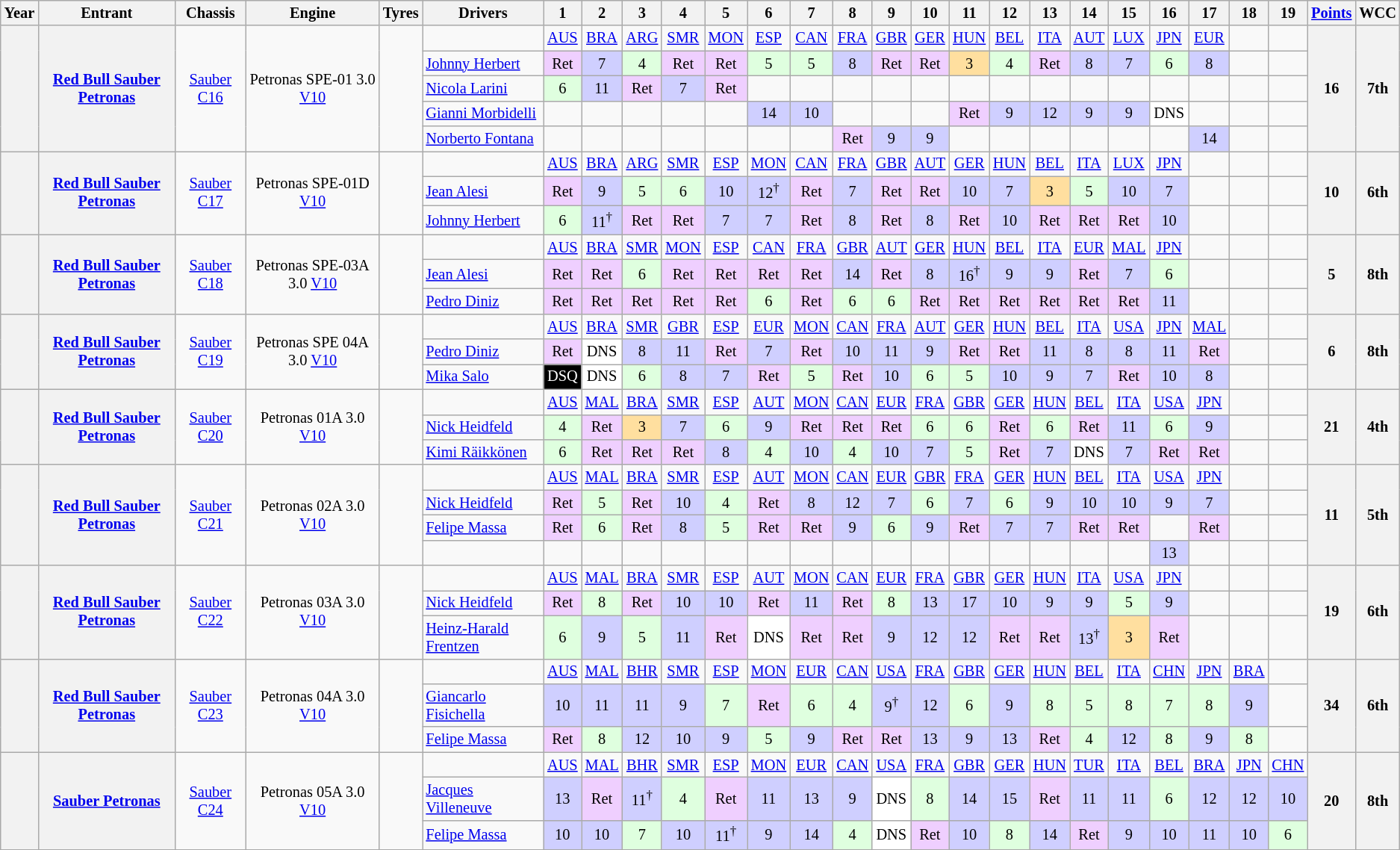<table class="wikitable" style="text-align:center; font-size:85%">
<tr>
<th>Year</th>
<th>Entrant</th>
<th>Chassis</th>
<th>Engine</th>
<th>Tyres</th>
<th>Drivers</th>
<th>1</th>
<th>2</th>
<th>3</th>
<th>4</th>
<th>5</th>
<th>6</th>
<th>7</th>
<th>8</th>
<th>9</th>
<th>10</th>
<th>11</th>
<th>12</th>
<th>13</th>
<th>14</th>
<th>15</th>
<th>16</th>
<th>17</th>
<th>18</th>
<th>19</th>
<th><a href='#'>Points</a></th>
<th>WCC</th>
</tr>
<tr>
<th rowspan="5"></th>
<th rowspan="5"><a href='#'>Red Bull Sauber Petronas</a></th>
<td rowspan="5"><a href='#'>Sauber C16</a></td>
<td rowspan="5">Petronas SPE-01 3.0 <a href='#'>V10</a></td>
<td rowspan="5"></td>
<td></td>
<td><a href='#'>AUS</a></td>
<td><a href='#'>BRA</a></td>
<td><a href='#'>ARG</a></td>
<td><a href='#'>SMR</a></td>
<td><a href='#'>MON</a></td>
<td><a href='#'>ESP</a></td>
<td><a href='#'>CAN</a></td>
<td><a href='#'>FRA</a></td>
<td><a href='#'>GBR</a></td>
<td><a href='#'>GER</a></td>
<td><a href='#'>HUN</a></td>
<td><a href='#'>BEL</a></td>
<td><a href='#'>ITA</a></td>
<td><a href='#'>AUT</a></td>
<td><a href='#'>LUX</a></td>
<td><a href='#'>JPN</a></td>
<td><a href='#'>EUR</a></td>
<td></td>
<td></td>
<th rowspan="5">16</th>
<th rowspan="5">7th</th>
</tr>
<tr>
<td align="left"> <a href='#'>Johnny Herbert</a></td>
<td style="background:#efcfff;">Ret</td>
<td style="background:#cfcfff;">7</td>
<td style="background:#dfffdf;">4</td>
<td style="background:#efcfff;">Ret</td>
<td style="background:#efcfff;">Ret</td>
<td style="background:#dfffdf;">5</td>
<td style="background:#dfffdf;">5</td>
<td style="background:#cfcfff;">8</td>
<td style="background:#efcfff;">Ret</td>
<td style="background:#efcfff;">Ret</td>
<td style="background:#ffdf9f;">3</td>
<td style="background:#dfffdf;">4</td>
<td style="background:#efcfff;">Ret</td>
<td style="background:#cfcfff;">8</td>
<td style="background:#cfcfff;">7</td>
<td style="background:#dfffdf;">6</td>
<td style="background:#cfcfff;">8</td>
<td></td>
<td></td>
</tr>
<tr>
<td align="left"> <a href='#'>Nicola Larini</a></td>
<td style="background:#dfffdf;">6</td>
<td style="background:#cfcfff;">11</td>
<td style="background:#efcfff;">Ret</td>
<td style="background:#cfcfff;">7</td>
<td style="background:#efcfff;">Ret</td>
<td></td>
<td></td>
<td></td>
<td></td>
<td></td>
<td></td>
<td></td>
<td></td>
<td></td>
<td></td>
<td></td>
<td></td>
<td></td>
<td></td>
</tr>
<tr>
<td align="left"> <a href='#'>Gianni Morbidelli</a></td>
<td></td>
<td></td>
<td></td>
<td></td>
<td></td>
<td style="background:#cfcfff;">14</td>
<td style="background:#cfcfff;">10</td>
<td></td>
<td></td>
<td></td>
<td style="background:#efcfff;">Ret</td>
<td style="background:#cfcfff;">9</td>
<td style="background:#cfcfff;">12</td>
<td style="background:#cfcfff;">9</td>
<td style="background:#cfcfff;">9</td>
<td style="background:white;">DNS</td>
<td></td>
<td></td>
<td></td>
</tr>
<tr>
<td align="left"> <a href='#'>Norberto Fontana</a></td>
<td></td>
<td></td>
<td></td>
<td></td>
<td></td>
<td></td>
<td></td>
<td style="background:#efcfff;">Ret</td>
<td style="background:#cfcfff;">9</td>
<td style="background:#cfcfff;">9</td>
<td></td>
<td></td>
<td></td>
<td></td>
<td></td>
<td></td>
<td style="background:#cfcfff;">14</td>
<td></td>
<td></td>
</tr>
<tr>
<th rowspan="3"></th>
<th rowspan="3"><a href='#'>Red Bull Sauber Petronas</a></th>
<td rowspan="3"><a href='#'>Sauber C17</a></td>
<td rowspan="3">Petronas SPE-01D <a href='#'>V10</a></td>
<td rowspan="3"></td>
<td></td>
<td><a href='#'>AUS</a></td>
<td><a href='#'>BRA</a></td>
<td><a href='#'>ARG</a></td>
<td><a href='#'>SMR</a></td>
<td><a href='#'>ESP</a></td>
<td><a href='#'>MON</a></td>
<td><a href='#'>CAN</a></td>
<td><a href='#'>FRA</a></td>
<td><a href='#'>GBR</a></td>
<td><a href='#'>AUT</a></td>
<td><a href='#'>GER</a></td>
<td><a href='#'>HUN</a></td>
<td><a href='#'>BEL</a></td>
<td><a href='#'>ITA</a></td>
<td><a href='#'>LUX</a></td>
<td><a href='#'>JPN</a></td>
<td></td>
<td></td>
<td></td>
<th rowspan="3">10</th>
<th rowspan="3">6th</th>
</tr>
<tr>
<td align="left"> <a href='#'>Jean Alesi</a></td>
<td style="background:#efcfff;">Ret</td>
<td style="background:#cfcfff;">9</td>
<td style="background:#dfffdf;">5</td>
<td style="background:#dfffdf;">6</td>
<td style="background:#cfcfff;">10</td>
<td style="background:#cfcfff;">12<sup>†</sup></td>
<td style="background:#efcfff;">Ret</td>
<td style="background:#cfcfff;">7</td>
<td style="background:#efcfff;">Ret</td>
<td style="background:#efcfff;">Ret</td>
<td style="background:#cfcfff;">10</td>
<td style="background:#cfcfff;">7</td>
<td style="background:#ffdf9f;">3</td>
<td style="background:#dfffdf;">5</td>
<td style="background:#cfcfff;">10</td>
<td style="background:#cfcfff;">7</td>
<td></td>
<td></td>
<td></td>
</tr>
<tr>
<td align="left"> <a href='#'>Johnny Herbert</a></td>
<td style="background:#dfffdf;">6</td>
<td style="background:#cfcfff;">11<sup>†</sup></td>
<td style="background:#efcfff;">Ret</td>
<td style="background:#efcfff;">Ret</td>
<td style="background:#cfcfff;">7</td>
<td style="background:#cfcfff;">7</td>
<td style="background:#efcfff;">Ret</td>
<td style="background:#cfcfff;">8</td>
<td style="background:#efcfff;">Ret</td>
<td style="background:#cfcfff;">8</td>
<td style="background:#efcfff;">Ret</td>
<td style="background:#cfcfff;">10</td>
<td style="background:#efcfff;">Ret</td>
<td style="background:#efcfff;">Ret</td>
<td style="background:#efcfff;">Ret</td>
<td style="background:#cfcfff;">10</td>
<td></td>
<td></td>
<td></td>
</tr>
<tr>
<th rowspan="3"></th>
<th rowspan="3"><a href='#'>Red Bull Sauber Petronas</a></th>
<td rowspan="3"><a href='#'>Sauber C18</a></td>
<td rowspan="3">Petronas SPE-03A 3.0 <a href='#'>V10</a></td>
<td rowspan="3"></td>
<td></td>
<td><a href='#'>AUS</a></td>
<td><a href='#'>BRA</a></td>
<td><a href='#'>SMR</a></td>
<td><a href='#'>MON</a></td>
<td><a href='#'>ESP</a></td>
<td><a href='#'>CAN</a></td>
<td><a href='#'>FRA</a></td>
<td><a href='#'>GBR</a></td>
<td><a href='#'>AUT</a></td>
<td><a href='#'>GER</a></td>
<td><a href='#'>HUN</a></td>
<td><a href='#'>BEL</a></td>
<td><a href='#'>ITA</a></td>
<td><a href='#'>EUR</a></td>
<td><a href='#'>MAL</a></td>
<td><a href='#'>JPN</a></td>
<td></td>
<td></td>
<td></td>
<th rowspan="3">5</th>
<th rowspan="3">8th</th>
</tr>
<tr>
<td align="left"> <a href='#'>Jean Alesi</a></td>
<td style="background:#efcfff;">Ret</td>
<td style="background:#efcfff;">Ret</td>
<td style="background:#dfffdf;">6</td>
<td style="background:#efcfff;">Ret</td>
<td style="background:#efcfff;">Ret</td>
<td style="background:#efcfff;">Ret</td>
<td style="background:#efcfff;">Ret</td>
<td style="background:#cfcfff;">14</td>
<td style="background:#efcfff;">Ret</td>
<td style="background:#cfcfff;">8</td>
<td style="background:#cfcfff;">16<sup>†</sup></td>
<td style="background:#cfcfff;">9</td>
<td style="background:#cfcfff;">9</td>
<td style="background:#efcfff;">Ret</td>
<td style="background:#cfcfff;">7</td>
<td style="background:#dfffdf;">6</td>
<td></td>
<td></td>
<td></td>
</tr>
<tr>
<td align="left"> <a href='#'>Pedro Diniz</a></td>
<td style="background:#efcfff;">Ret</td>
<td style="background:#efcfff;">Ret</td>
<td style="background:#efcfff;">Ret</td>
<td style="background:#efcfff;">Ret</td>
<td style="background:#efcfff;">Ret</td>
<td style="background:#dfffdf;">6</td>
<td style="background:#efcfff;">Ret</td>
<td style="background:#dfffdf;">6</td>
<td style="background:#dfffdf;">6</td>
<td style="background:#efcfff;">Ret</td>
<td style="background:#efcfff;">Ret</td>
<td style="background:#efcfff;">Ret</td>
<td style="background:#efcfff;">Ret</td>
<td style="background:#efcfff;">Ret</td>
<td style="background:#efcfff;">Ret</td>
<td style="background:#cfcfff;">11</td>
<td></td>
<td></td>
<td></td>
</tr>
<tr>
<th rowspan="3"></th>
<th rowspan="3"><a href='#'>Red Bull Sauber Petronas</a></th>
<td rowspan="3"><a href='#'>Sauber C19</a></td>
<td rowspan="3">Petronas SPE 04A 3.0 <a href='#'>V10</a></td>
<td rowspan="3"></td>
<td></td>
<td><a href='#'>AUS</a></td>
<td><a href='#'>BRA</a></td>
<td><a href='#'>SMR</a></td>
<td><a href='#'>GBR</a></td>
<td><a href='#'>ESP</a></td>
<td><a href='#'>EUR</a></td>
<td><a href='#'>MON</a></td>
<td><a href='#'>CAN</a></td>
<td><a href='#'>FRA</a></td>
<td><a href='#'>AUT</a></td>
<td><a href='#'>GER</a></td>
<td><a href='#'>HUN</a></td>
<td><a href='#'>BEL</a></td>
<td><a href='#'>ITA</a></td>
<td><a href='#'>USA</a></td>
<td><a href='#'>JPN</a></td>
<td><a href='#'>MAL</a></td>
<td></td>
<td></td>
<th rowspan="3">6</th>
<th rowspan="3">8th</th>
</tr>
<tr>
<td align="left"> <a href='#'>Pedro Diniz</a></td>
<td style="background:#efcfff;">Ret</td>
<td style="background:white;">DNS</td>
<td style="background:#cfcfff;">8</td>
<td style="background:#cfcfff;">11</td>
<td style="background:#efcfff;">Ret</td>
<td style="background:#cfcfff;">7</td>
<td style="background:#efcfff;">Ret</td>
<td style="background:#cfcfff;">10</td>
<td style="background:#cfcfff;">11</td>
<td style="background:#cfcfff;">9</td>
<td style="background:#efcfff;">Ret</td>
<td style="background:#efcfff;">Ret</td>
<td style="background:#cfcfff;">11</td>
<td style="background:#cfcfff;">8</td>
<td style="background:#cfcfff;">8</td>
<td style="background:#cfcfff;">11</td>
<td style="background:#efcfff;">Ret</td>
<td></td>
<td></td>
</tr>
<tr>
<td align="left"> <a href='#'>Mika Salo</a></td>
<td style="background:#000000; color:white">DSQ</td>
<td style="background:white;">DNS</td>
<td style="background:#dfffdf;">6</td>
<td style="background:#cfcfff;">8</td>
<td style="background:#cfcfff;">7</td>
<td style="background:#efcfff;">Ret</td>
<td style="background:#dfffdf;">5</td>
<td style="background:#efcfff;">Ret</td>
<td style="background:#cfcfff;">10</td>
<td style="background:#dfffdf;">6</td>
<td style="background:#dfffdf;">5</td>
<td style="background:#cfcfff;">10</td>
<td style="background:#cfcfff;">9</td>
<td style="background:#cfcfff;">7</td>
<td style="background:#efcfff;">Ret</td>
<td style="background:#cfcfff;">10</td>
<td style="background:#cfcfff;">8</td>
<td></td>
<td></td>
</tr>
<tr>
<th rowspan="3"></th>
<th rowspan="3"><a href='#'>Red Bull Sauber Petronas</a></th>
<td rowspan="3"><a href='#'>Sauber C20</a></td>
<td rowspan="3">Petronas 01A 3.0 <a href='#'>V10</a></td>
<td rowspan="3"></td>
<td></td>
<td><a href='#'>AUS</a></td>
<td><a href='#'>MAL</a></td>
<td><a href='#'>BRA</a></td>
<td><a href='#'>SMR</a></td>
<td><a href='#'>ESP</a></td>
<td><a href='#'>AUT</a></td>
<td><a href='#'>MON</a></td>
<td><a href='#'>CAN</a></td>
<td><a href='#'>EUR</a></td>
<td><a href='#'>FRA</a></td>
<td><a href='#'>GBR</a></td>
<td><a href='#'>GER</a></td>
<td><a href='#'>HUN</a></td>
<td><a href='#'>BEL</a></td>
<td><a href='#'>ITA</a></td>
<td><a href='#'>USA</a></td>
<td><a href='#'>JPN</a></td>
<td></td>
<td></td>
<th rowspan="3">21</th>
<th rowspan="3">4th</th>
</tr>
<tr>
<td align="left"> <a href='#'>Nick Heidfeld</a></td>
<td style="background:#dfffdf;">4</td>
<td style="background:#efcfff;">Ret</td>
<td style="background:#ffdf9f;">3</td>
<td style="background:#cfcfff;">7</td>
<td style="background:#dfffdf;">6</td>
<td style="background:#cfcfff;">9</td>
<td style="background:#efcfff;">Ret</td>
<td style="background:#efcfff;">Ret</td>
<td style="background:#efcfff;">Ret</td>
<td style="background:#dfffdf;">6</td>
<td style="background:#dfffdf;">6</td>
<td style="background:#efcfff;">Ret</td>
<td style="background:#dfffdf;">6</td>
<td style="background:#efcfff;">Ret</td>
<td style="background:#cfcfff;">11</td>
<td style="background:#dfffdf;">6</td>
<td style="background:#cfcfff;">9</td>
<td></td>
<td></td>
</tr>
<tr>
<td align="left"> <a href='#'>Kimi Räikkönen</a></td>
<td style="background:#dfffdf;">6</td>
<td style="background:#efcfff;">Ret</td>
<td style="background:#efcfff;">Ret</td>
<td style="background:#efcfff;">Ret</td>
<td style="background:#cfcfff;">8</td>
<td style="background:#dfffdf;">4</td>
<td style="background:#cfcfff;">10</td>
<td style="background:#dfffdf;">4</td>
<td style="background:#cfcfff;">10</td>
<td style="background:#cfcfff;">7</td>
<td style="background:#dfffdf;">5</td>
<td style="background:#efcfff;">Ret</td>
<td style="background:#cfcfff;">7</td>
<td style="background:white;">DNS</td>
<td style="background:#cfcfff;">7</td>
<td style="background:#efcfff;">Ret</td>
<td style="background:#efcfff;">Ret</td>
<td></td>
<td></td>
</tr>
<tr>
<th rowspan="4"></th>
<th rowspan="4"><a href='#'>Red Bull Sauber Petronas</a></th>
<td rowspan="4"><a href='#'>Sauber C21</a></td>
<td rowspan="4">Petronas 02A 3.0 <a href='#'>V10</a></td>
<td rowspan="4"></td>
<td></td>
<td><a href='#'>AUS</a></td>
<td><a href='#'>MAL</a></td>
<td><a href='#'>BRA</a></td>
<td><a href='#'>SMR</a></td>
<td><a href='#'>ESP</a></td>
<td><a href='#'>AUT</a></td>
<td><a href='#'>MON</a></td>
<td><a href='#'>CAN</a></td>
<td><a href='#'>EUR</a></td>
<td><a href='#'>GBR</a></td>
<td><a href='#'>FRA</a></td>
<td><a href='#'>GER</a></td>
<td><a href='#'>HUN</a></td>
<td><a href='#'>BEL</a></td>
<td><a href='#'>ITA</a></td>
<td><a href='#'>USA</a></td>
<td><a href='#'>JPN</a></td>
<td></td>
<td></td>
<th rowspan="4">11</th>
<th rowspan="4">5th</th>
</tr>
<tr>
<td align="left"> <a href='#'>Nick Heidfeld</a></td>
<td style="background:#efcfff;">Ret</td>
<td style="background:#dfffdf;">5</td>
<td style="background:#efcfff;">Ret</td>
<td style="background:#cfcfff;">10</td>
<td style="background:#dfffdf;">4</td>
<td style="background:#efcfff;">Ret</td>
<td style="background:#cfcfff;">8</td>
<td style="background:#cfcfff;">12</td>
<td style="background:#cfcfff;">7</td>
<td style="background:#dfffdf;">6</td>
<td style="background:#cfcfff;">7</td>
<td style="background:#dfffdf;">6</td>
<td style="background:#cfcfff;">9</td>
<td style="background:#cfcfff;">10</td>
<td style="background:#cfcfff;">10</td>
<td style="background:#cfcfff;">9</td>
<td style="background:#cfcfff;">7</td>
<td></td>
<td></td>
</tr>
<tr>
<td align="left"> <a href='#'>Felipe Massa</a></td>
<td style="background:#efcfff;">Ret</td>
<td style="background:#dfffdf;">6</td>
<td style="background:#efcfff;">Ret</td>
<td style="background:#cfcfff;">8</td>
<td style="background:#dfffdf;">5</td>
<td style="background:#efcfff;">Ret</td>
<td style="background:#efcfff;">Ret</td>
<td style="background:#cfcfff;">9</td>
<td style="background:#dfffdf;">6</td>
<td style="background:#cfcfff;">9</td>
<td style="background:#efcfff;">Ret</td>
<td style="background:#cfcfff;">7</td>
<td style="background:#cfcfff;">7</td>
<td style="background:#efcfff;">Ret</td>
<td style="background:#efcfff;">Ret</td>
<td></td>
<td style="background:#efcfff;">Ret</td>
<td></td>
<td></td>
</tr>
<tr>
<td align="left"></td>
<td></td>
<td></td>
<td></td>
<td></td>
<td></td>
<td></td>
<td></td>
<td></td>
<td></td>
<td></td>
<td></td>
<td></td>
<td></td>
<td></td>
<td></td>
<td style="background:#cfcfff;">13</td>
<td></td>
<td></td>
<td></td>
</tr>
<tr>
<th rowspan="3"></th>
<th rowspan="3"><a href='#'>Red Bull Sauber Petronas</a></th>
<td rowspan="3"><a href='#'>Sauber C22</a></td>
<td rowspan="3">Petronas 03A 3.0 <a href='#'>V10</a></td>
<td rowspan="3"></td>
<td></td>
<td><a href='#'>AUS</a></td>
<td><a href='#'>MAL</a></td>
<td><a href='#'>BRA</a></td>
<td><a href='#'>SMR</a></td>
<td><a href='#'>ESP</a></td>
<td><a href='#'>AUT</a></td>
<td><a href='#'>MON</a></td>
<td><a href='#'>CAN</a></td>
<td><a href='#'>EUR</a></td>
<td><a href='#'>FRA</a></td>
<td><a href='#'>GBR</a></td>
<td><a href='#'>GER</a></td>
<td><a href='#'>HUN</a></td>
<td><a href='#'>ITA</a></td>
<td><a href='#'>USA</a></td>
<td><a href='#'>JPN</a></td>
<td></td>
<td></td>
<td></td>
<th rowspan="3">19</th>
<th rowspan="3">6th</th>
</tr>
<tr>
<td align="left"> <a href='#'>Nick Heidfeld</a></td>
<td style="background:#efcfff;">Ret</td>
<td style="background:#dfffdf;">8</td>
<td style="background:#efcfff;">Ret</td>
<td style="background:#cfcfff;">10</td>
<td style="background:#cfcfff;">10</td>
<td style="background:#efcfff;">Ret</td>
<td style="background:#cfcfff;">11</td>
<td style="background:#efcfff;">Ret</td>
<td style="background:#dfffdf;">8</td>
<td style="background:#cfcfff;">13</td>
<td style="background:#cfcfff;">17</td>
<td style="background:#cfcfff;">10</td>
<td style="background:#cfcfff;">9</td>
<td style="background:#cfcfff;">9</td>
<td style="background:#dfffdf;">5</td>
<td style="background:#cfcfff;">9</td>
<td></td>
<td></td>
<td></td>
</tr>
<tr>
<td align="left"> <a href='#'>Heinz-Harald Frentzen</a></td>
<td style="background:#dfffdf;">6</td>
<td style="background:#cfcfff;">9</td>
<td style="background:#dfffdf;">5</td>
<td style="background:#cfcfff;">11</td>
<td style="background:#efcfff;">Ret</td>
<td style="background:white;">DNS</td>
<td style="background:#efcfff;">Ret</td>
<td style="background:#efcfff;">Ret</td>
<td style="background:#cfcfff;">9</td>
<td style="background:#cfcfff;">12</td>
<td style="background:#cfcfff;">12</td>
<td style="background:#efcfff;">Ret</td>
<td style="background:#efcfff;">Ret</td>
<td style="background:#cfcfff;">13<sup>†</sup></td>
<td style="background:#ffdf9f;">3</td>
<td style="background:#efcfff;">Ret</td>
<td></td>
<td></td>
<td></td>
</tr>
<tr>
<th rowspan="3"></th>
<th rowspan="3"><a href='#'>Red Bull Sauber Petronas</a></th>
<td rowspan="3"><a href='#'>Sauber C23</a></td>
<td rowspan="3">Petronas 04A 3.0 <a href='#'>V10</a></td>
<td rowspan="3"></td>
<td></td>
<td><a href='#'>AUS</a></td>
<td><a href='#'>MAL</a></td>
<td><a href='#'>BHR</a></td>
<td><a href='#'>SMR</a></td>
<td><a href='#'>ESP</a></td>
<td><a href='#'>MON</a></td>
<td><a href='#'>EUR</a></td>
<td><a href='#'>CAN</a></td>
<td><a href='#'>USA</a></td>
<td><a href='#'>FRA</a></td>
<td><a href='#'>GBR</a></td>
<td><a href='#'>GER</a></td>
<td><a href='#'>HUN</a></td>
<td><a href='#'>BEL</a></td>
<td><a href='#'>ITA</a></td>
<td><a href='#'>CHN</a></td>
<td><a href='#'>JPN</a></td>
<td><a href='#'>BRA</a></td>
<td></td>
<th rowspan="3">34</th>
<th rowspan="3">6th</th>
</tr>
<tr>
<td align="left"> <a href='#'>Giancarlo Fisichella</a></td>
<td style="background:#cfcfff;">10</td>
<td style="background:#cfcfff;">11</td>
<td style="background:#cfcfff;">11</td>
<td style="background:#cfcfff;">9</td>
<td style="background:#dfffdf;">7</td>
<td style="background:#efcfff;">Ret</td>
<td style="background:#dfffdf;">6</td>
<td style="background:#dfffdf;">4</td>
<td style="background:#cfcfff;">9<sup>†</sup></td>
<td style="background:#cfcfff;">12</td>
<td style="background:#dfffdf;">6</td>
<td style="background:#cfcfff;">9</td>
<td style="background:#dfffdf;">8</td>
<td style="background:#dfffdf;">5</td>
<td style="background:#dfffdf;">8</td>
<td style="background:#dfffdf;">7</td>
<td style="background:#dfffdf;">8</td>
<td style="background:#cfcfff;">9</td>
<td></td>
</tr>
<tr>
<td align="left"> <a href='#'>Felipe Massa</a></td>
<td style="background:#efcfff;">Ret</td>
<td style="background:#dfffdf;">8</td>
<td style="background:#cfcfff;">12</td>
<td style="background:#cfcfff;">10</td>
<td style="background:#cfcfff;">9</td>
<td style="background:#dfffdf;">5</td>
<td style="background:#cfcfff;">9</td>
<td style="background:#efcfff;">Ret</td>
<td style="background:#efcfff;">Ret</td>
<td style="background:#cfcfff;">13</td>
<td style="background:#cfcfff;">9</td>
<td style="background:#cfcfff;">13</td>
<td style="background:#efcfff;">Ret</td>
<td style="background:#dfffdf;">4</td>
<td style="background:#cfcfff;">12</td>
<td style="background:#dfffdf;">8</td>
<td style="background:#cfcfff;">9</td>
<td style="background:#dfffdf;">8</td>
<td></td>
</tr>
<tr>
<th rowspan="3"></th>
<th rowspan="3"><a href='#'>Sauber Petronas</a></th>
<td rowspan="3"><a href='#'>Sauber C24</a></td>
<td rowspan="3">Petronas 05A 3.0 <a href='#'>V10</a></td>
<td rowspan="3"></td>
<td></td>
<td><a href='#'>AUS</a></td>
<td><a href='#'>MAL</a></td>
<td><a href='#'>BHR</a></td>
<td><a href='#'>SMR</a></td>
<td><a href='#'>ESP</a></td>
<td><a href='#'>MON</a></td>
<td><a href='#'>EUR</a></td>
<td><a href='#'>CAN</a></td>
<td><a href='#'>USA</a></td>
<td><a href='#'>FRA</a></td>
<td><a href='#'>GBR</a></td>
<td><a href='#'>GER</a></td>
<td><a href='#'>HUN</a></td>
<td><a href='#'>TUR</a></td>
<td><a href='#'>ITA</a></td>
<td><a href='#'>BEL</a></td>
<td><a href='#'>BRA</a></td>
<td><a href='#'>JPN</a></td>
<td><a href='#'>CHN</a></td>
<th rowspan="3">20</th>
<th rowspan="3">8th</th>
</tr>
<tr>
<td align="left"> <a href='#'>Jacques Villeneuve</a></td>
<td style="background:#cfcfff;">13</td>
<td style="background:#efcfff;">Ret</td>
<td style="background:#cfcfff;">11<sup>†</sup></td>
<td style="background:#dfffdf;">4</td>
<td style="background:#efcfff;">Ret</td>
<td style="background:#cfcfff;">11</td>
<td style="background:#cfcfff;">13</td>
<td style="background:#cfcfff;">9</td>
<td style="background:white;">DNS</td>
<td style="background:#dfffdf;">8</td>
<td style="background:#cfcfff;">14</td>
<td style="background:#cfcfff;">15</td>
<td style="background:#efcfff;">Ret</td>
<td style="background:#cfcfff;">11</td>
<td style="background:#cfcfff;">11</td>
<td style="background:#dfffdf;">6</td>
<td style="background:#cfcfff;">12</td>
<td style="background:#cfcfff;">12</td>
<td style="background:#cfcfff;">10</td>
</tr>
<tr>
<td align="left"> <a href='#'>Felipe Massa</a></td>
<td style="background:#cfcfff;">10</td>
<td style="background:#cfcfff;">10</td>
<td style="background:#dfffdf;">7</td>
<td style="background:#cfcfff;">10</td>
<td style="background:#cfcfff;">11<sup>†</sup></td>
<td style="background:#cfcfff;">9</td>
<td style="background:#cfcfff;">14</td>
<td style="background:#dfffdf;">4</td>
<td style="background:white;">DNS</td>
<td style="background:#efcfff;">Ret</td>
<td style="background:#cfcfff;">10</td>
<td style="background:#dfffdf;">8</td>
<td style="background:#cfcfff;">14</td>
<td style="background:#efcfff;">Ret</td>
<td style="background:#cfcfff;">9</td>
<td style="background:#cfcfff;">10</td>
<td style="background:#cfcfff;">11</td>
<td style="background:#cfcfff;">10</td>
<td style="background:#dfffdf;">6</td>
</tr>
<tr>
</tr>
</table>
